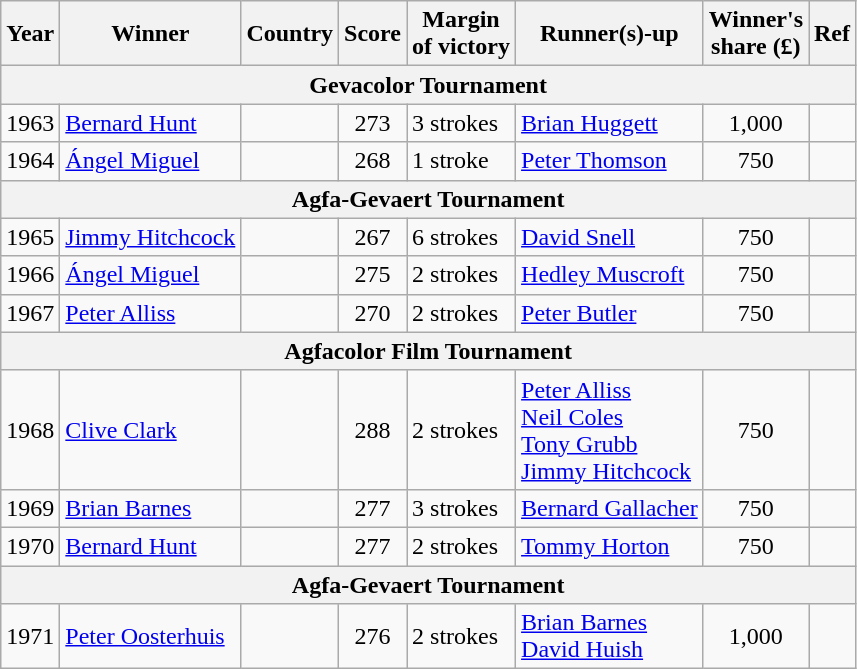<table class="wikitable">
<tr>
<th>Year</th>
<th>Winner</th>
<th>Country</th>
<th>Score</th>
<th>Margin<br>of victory</th>
<th>Runner(s)-up</th>
<th>Winner's<br>share (£)</th>
<th>Ref</th>
</tr>
<tr>
<th colspan=8>Gevacolor Tournament</th>
</tr>
<tr>
<td>1963</td>
<td><a href='#'>Bernard Hunt</a></td>
<td></td>
<td align=center>273</td>
<td>3 strokes</td>
<td> <a href='#'>Brian Huggett</a></td>
<td align=center>1,000</td>
<td></td>
</tr>
<tr>
<td>1964</td>
<td><a href='#'>Ángel Miguel</a></td>
<td></td>
<td align=center>268</td>
<td>1 stroke</td>
<td> <a href='#'>Peter Thomson</a></td>
<td align=center>750</td>
<td></td>
</tr>
<tr>
<th colspan=8>Agfa-Gevaert Tournament</th>
</tr>
<tr>
<td>1965</td>
<td><a href='#'>Jimmy Hitchcock</a></td>
<td></td>
<td align=center>267</td>
<td>6 strokes</td>
<td> <a href='#'>David Snell</a></td>
<td align=center>750</td>
<td></td>
</tr>
<tr>
<td>1966</td>
<td><a href='#'>Ángel Miguel</a></td>
<td></td>
<td align=center>275</td>
<td>2 strokes</td>
<td> <a href='#'>Hedley Muscroft</a></td>
<td align=center>750</td>
<td></td>
</tr>
<tr>
<td>1967</td>
<td><a href='#'>Peter Alliss</a></td>
<td></td>
<td align=center>270</td>
<td>2 strokes</td>
<td> <a href='#'>Peter Butler</a></td>
<td align=center>750</td>
<td></td>
</tr>
<tr>
<th colspan=8>Agfacolor Film Tournament</th>
</tr>
<tr>
<td>1968</td>
<td><a href='#'>Clive Clark</a></td>
<td></td>
<td align=center>288</td>
<td>2 strokes</td>
<td> <a href='#'>Peter Alliss</a><br> <a href='#'>Neil Coles</a><br> <a href='#'>Tony Grubb</a><br> <a href='#'>Jimmy Hitchcock</a></td>
<td align=center>750</td>
<td></td>
</tr>
<tr>
<td>1969</td>
<td><a href='#'>Brian Barnes</a></td>
<td></td>
<td align=center>277</td>
<td>3 strokes</td>
<td> <a href='#'>Bernard Gallacher</a></td>
<td align=center>750</td>
<td></td>
</tr>
<tr>
<td>1970</td>
<td><a href='#'>Bernard Hunt</a></td>
<td></td>
<td align=center>277</td>
<td>2 strokes</td>
<td> <a href='#'>Tommy Horton</a></td>
<td align=center>750</td>
<td></td>
</tr>
<tr>
<th colspan=8>Agfa-Gevaert Tournament</th>
</tr>
<tr>
<td>1971</td>
<td><a href='#'>Peter Oosterhuis</a></td>
<td></td>
<td align=center>276</td>
<td>2 strokes</td>
<td> <a href='#'>Brian Barnes</a><br> <a href='#'>David Huish</a></td>
<td align=center>1,000</td>
<td></td>
</tr>
</table>
